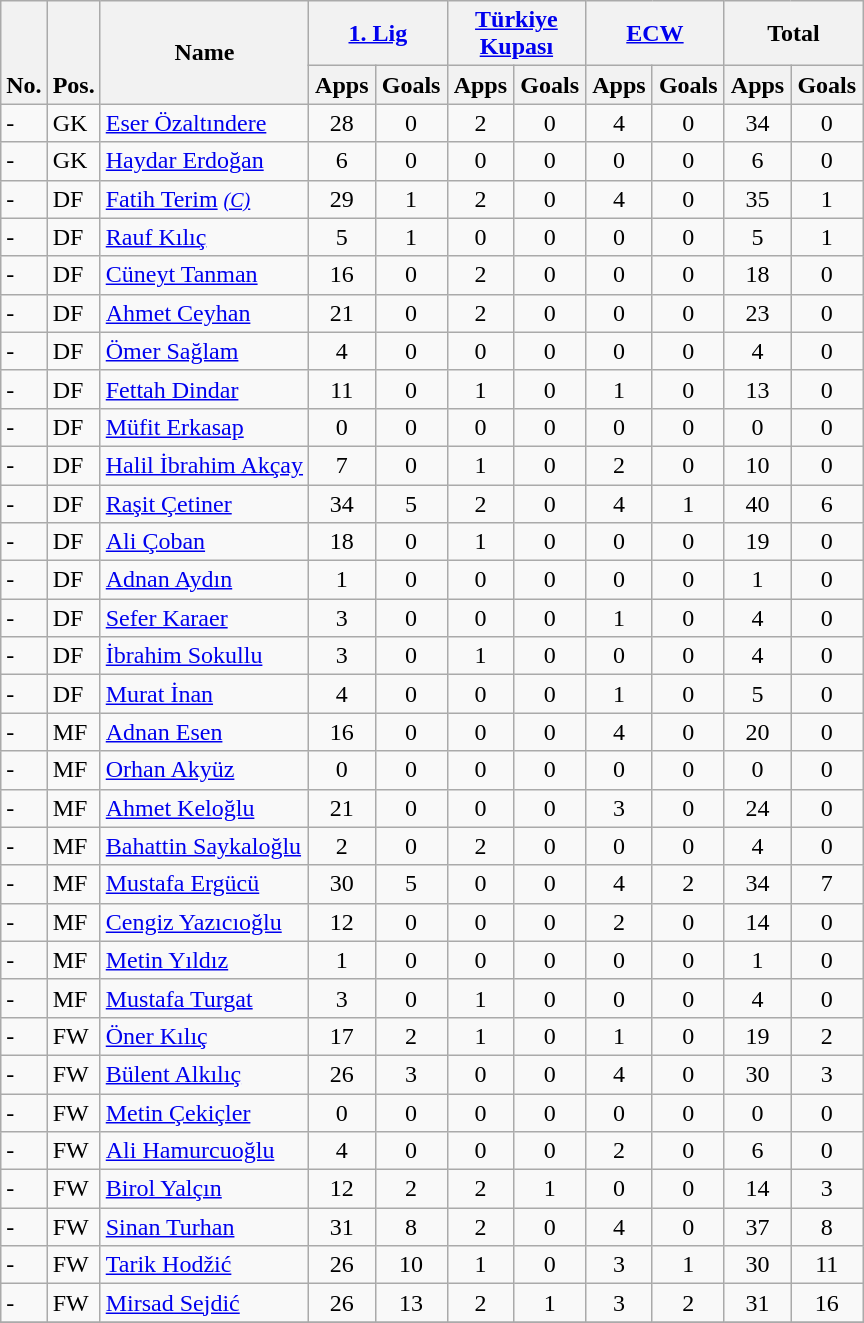<table class="wikitable" style="text-align:center">
<tr>
<th rowspan="2" valign="bottom">No.</th>
<th rowspan="2" valign="bottom">Pos.</th>
<th rowspan="2">Name</th>
<th colspan="2" width="85"><a href='#'>1. Lig</a></th>
<th colspan="2" width="85"><a href='#'>Türkiye Kupası</a></th>
<th colspan="2" width="85"><a href='#'>ECW</a></th>
<th colspan="2" width="85">Total</th>
</tr>
<tr>
<th>Apps</th>
<th>Goals</th>
<th>Apps</th>
<th>Goals</th>
<th>Apps</th>
<th>Goals</th>
<th>Apps</th>
<th>Goals</th>
</tr>
<tr>
<td align="left">-</td>
<td align="left">GK</td>
<td align="left"> <a href='#'>Eser Özaltındere</a></td>
<td>28</td>
<td>0</td>
<td>2</td>
<td>0</td>
<td>4</td>
<td>0</td>
<td>34</td>
<td>0</td>
</tr>
<tr>
<td align="left">-</td>
<td align="left">GK</td>
<td align="left"> <a href='#'>Haydar Erdoğan</a></td>
<td>6</td>
<td>0</td>
<td>0</td>
<td>0</td>
<td>0</td>
<td>0</td>
<td>6</td>
<td>0</td>
</tr>
<tr>
<td align="left">-</td>
<td align="left">DF</td>
<td align="left"> <a href='#'>Fatih Terim</a> <small><em><a href='#'>(C)</a></em></small></td>
<td>29</td>
<td>1</td>
<td>2</td>
<td>0</td>
<td>4</td>
<td>0</td>
<td>35</td>
<td>1</td>
</tr>
<tr>
<td align="left">-</td>
<td align="left">DF</td>
<td align="left"> <a href='#'>Rauf Kılıç</a></td>
<td>5</td>
<td>1</td>
<td>0</td>
<td>0</td>
<td>0</td>
<td>0</td>
<td>5</td>
<td>1</td>
</tr>
<tr>
<td align="left">-</td>
<td align="left">DF</td>
<td align="left"> <a href='#'>Cüneyt Tanman</a></td>
<td>16</td>
<td>0</td>
<td>2</td>
<td>0</td>
<td>0</td>
<td>0</td>
<td>18</td>
<td>0</td>
</tr>
<tr>
<td align="left">-</td>
<td align="left">DF</td>
<td align="left"> <a href='#'>Ahmet Ceyhan</a></td>
<td>21</td>
<td>0</td>
<td>2</td>
<td>0</td>
<td>0</td>
<td>0</td>
<td>23</td>
<td>0</td>
</tr>
<tr>
<td align="left">-</td>
<td align="left">DF</td>
<td align="left"> <a href='#'>Ömer Sağlam</a></td>
<td>4</td>
<td>0</td>
<td>0</td>
<td>0</td>
<td>0</td>
<td>0</td>
<td>4</td>
<td>0</td>
</tr>
<tr>
<td align="left">-</td>
<td align="left">DF</td>
<td align="left"> <a href='#'>Fettah Dindar</a></td>
<td>11</td>
<td>0</td>
<td>1</td>
<td>0</td>
<td>1</td>
<td>0</td>
<td>13</td>
<td>0</td>
</tr>
<tr>
<td align="left">-</td>
<td align="left">DF</td>
<td align="left"> <a href='#'>Müfit Erkasap</a></td>
<td>0</td>
<td>0</td>
<td>0</td>
<td>0</td>
<td>0</td>
<td>0</td>
<td>0</td>
<td>0</td>
</tr>
<tr>
<td align="left">-</td>
<td align="left">DF</td>
<td align="left"> <a href='#'>Halil İbrahim Akçay</a></td>
<td>7</td>
<td>0</td>
<td>1</td>
<td>0</td>
<td>2</td>
<td>0</td>
<td>10</td>
<td>0</td>
</tr>
<tr>
<td align="left">-</td>
<td align="left">DF</td>
<td align="left"> <a href='#'>Raşit Çetiner</a></td>
<td>34</td>
<td>5</td>
<td>2</td>
<td>0</td>
<td>4</td>
<td>1</td>
<td>40</td>
<td>6</td>
</tr>
<tr>
<td align="left">-</td>
<td align="left">DF</td>
<td align="left"> <a href='#'>Ali Çoban</a></td>
<td>18</td>
<td>0</td>
<td>1</td>
<td>0</td>
<td>0</td>
<td>0</td>
<td>19</td>
<td>0</td>
</tr>
<tr>
<td align="left">-</td>
<td align="left">DF</td>
<td align="left"> <a href='#'>Adnan Aydın</a></td>
<td>1</td>
<td>0</td>
<td>0</td>
<td>0</td>
<td>0</td>
<td>0</td>
<td>1</td>
<td>0</td>
</tr>
<tr>
<td align="left">-</td>
<td align="left">DF</td>
<td align="left"> <a href='#'>Sefer Karaer</a></td>
<td>3</td>
<td>0</td>
<td>0</td>
<td>0</td>
<td>1</td>
<td>0</td>
<td>4</td>
<td>0</td>
</tr>
<tr>
<td align="left">-</td>
<td align="left">DF</td>
<td align="left"> <a href='#'>İbrahim Sokullu</a></td>
<td>3</td>
<td>0</td>
<td>1</td>
<td>0</td>
<td>0</td>
<td>0</td>
<td>4</td>
<td>0</td>
</tr>
<tr>
<td align="left">-</td>
<td align="left">DF</td>
<td align="left"> <a href='#'>Murat İnan</a></td>
<td>4</td>
<td>0</td>
<td>0</td>
<td>0</td>
<td>1</td>
<td>0</td>
<td>5</td>
<td>0</td>
</tr>
<tr>
<td align="left">-</td>
<td align="left">MF</td>
<td align="left"> <a href='#'>Adnan Esen</a></td>
<td>16</td>
<td>0</td>
<td>0</td>
<td>0</td>
<td>4</td>
<td>0</td>
<td>20</td>
<td>0</td>
</tr>
<tr>
<td align="left">-</td>
<td align="left">MF</td>
<td align="left"> <a href='#'>Orhan Akyüz</a></td>
<td>0</td>
<td>0</td>
<td>0</td>
<td>0</td>
<td>0</td>
<td>0</td>
<td>0</td>
<td>0</td>
</tr>
<tr>
<td align="left">-</td>
<td align="left">MF</td>
<td align="left"> <a href='#'>Ahmet Keloğlu</a></td>
<td>21</td>
<td>0</td>
<td>0</td>
<td>0</td>
<td>3</td>
<td>0</td>
<td>24</td>
<td>0</td>
</tr>
<tr>
<td align="left">-</td>
<td align="left">MF</td>
<td align="left"> <a href='#'>Bahattin Saykaloğlu</a></td>
<td>2</td>
<td>0</td>
<td>2</td>
<td>0</td>
<td>0</td>
<td>0</td>
<td>4</td>
<td>0</td>
</tr>
<tr>
<td align="left">-</td>
<td align="left">MF</td>
<td align="left"> <a href='#'>Mustafa Ergücü</a></td>
<td>30</td>
<td>5</td>
<td>0</td>
<td>0</td>
<td>4</td>
<td>2</td>
<td>34</td>
<td>7</td>
</tr>
<tr>
<td align="left">-</td>
<td align="left">MF</td>
<td align="left"> <a href='#'>Cengiz Yazıcıoğlu</a></td>
<td>12</td>
<td>0</td>
<td>0</td>
<td>0</td>
<td>2</td>
<td>0</td>
<td>14</td>
<td>0</td>
</tr>
<tr>
<td align="left">-</td>
<td align="left">MF</td>
<td align="left"> <a href='#'>Metin Yıldız</a></td>
<td>1</td>
<td>0</td>
<td>0</td>
<td>0</td>
<td>0</td>
<td>0</td>
<td>1</td>
<td>0</td>
</tr>
<tr>
<td align="left">-</td>
<td align="left">MF</td>
<td align="left"> <a href='#'>Mustafa Turgat</a></td>
<td>3</td>
<td>0</td>
<td>1</td>
<td>0</td>
<td>0</td>
<td>0</td>
<td>4</td>
<td>0</td>
</tr>
<tr>
<td align="left">-</td>
<td align="left">FW</td>
<td align="left"> <a href='#'>Öner Kılıç</a></td>
<td>17</td>
<td>2</td>
<td>1</td>
<td>0</td>
<td>1</td>
<td>0</td>
<td>19</td>
<td>2</td>
</tr>
<tr>
<td align="left">-</td>
<td align="left">FW</td>
<td align="left"> <a href='#'>Bülent Alkılıç</a></td>
<td>26</td>
<td>3</td>
<td>0</td>
<td>0</td>
<td>4</td>
<td>0</td>
<td>30</td>
<td>3</td>
</tr>
<tr>
<td align="left">-</td>
<td align="left">FW</td>
<td align="left"> <a href='#'>Metin Çekiçler</a></td>
<td>0</td>
<td>0</td>
<td>0</td>
<td>0</td>
<td>0</td>
<td>0</td>
<td>0</td>
<td>0</td>
</tr>
<tr>
<td align="left">-</td>
<td align="left">FW</td>
<td align="left"> <a href='#'>Ali Hamurcuoğlu</a></td>
<td>4</td>
<td>0</td>
<td>0</td>
<td>0</td>
<td>2</td>
<td>0</td>
<td>6</td>
<td>0</td>
</tr>
<tr>
<td align="left">-</td>
<td align="left">FW</td>
<td align="left"> <a href='#'>Birol Yalçın</a></td>
<td>12</td>
<td>2</td>
<td>2</td>
<td>1</td>
<td>0</td>
<td>0</td>
<td>14</td>
<td>3</td>
</tr>
<tr>
<td align="left">-</td>
<td align="left">FW</td>
<td align="left"> <a href='#'>Sinan Turhan</a></td>
<td>31</td>
<td>8</td>
<td>2</td>
<td>0</td>
<td>4</td>
<td>0</td>
<td>37</td>
<td>8</td>
</tr>
<tr>
<td align="left">-</td>
<td align="left">FW</td>
<td align="left"> <a href='#'>Tarik Hodžić</a></td>
<td>26</td>
<td>10</td>
<td>1</td>
<td>0</td>
<td>3</td>
<td>1</td>
<td>30</td>
<td>11</td>
</tr>
<tr>
<td align="left">-</td>
<td align="left">FW</td>
<td align="left"> <a href='#'>Mirsad Sejdić</a></td>
<td>26</td>
<td>13</td>
<td>2</td>
<td>1</td>
<td>3</td>
<td>2</td>
<td>31</td>
<td>16</td>
</tr>
<tr>
</tr>
</table>
